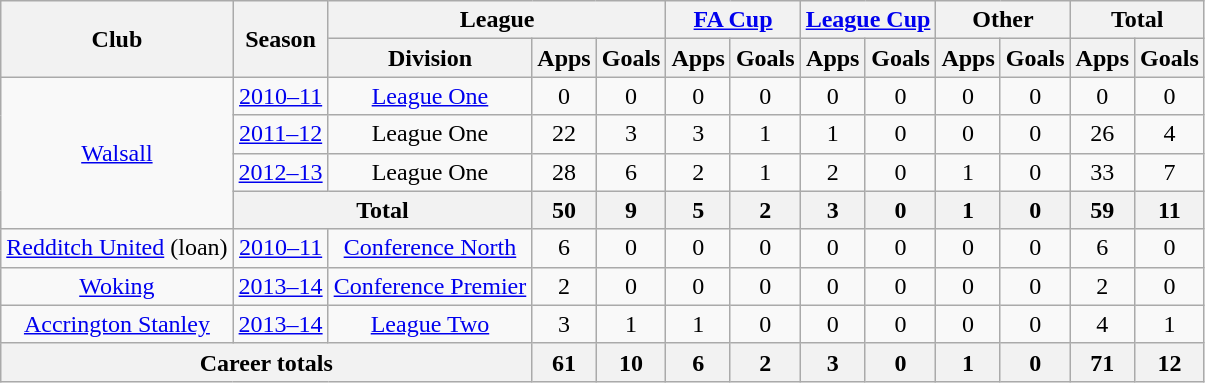<table class="wikitable" style="text-align: center;">
<tr>
<th rowspan="2">Club</th>
<th rowspan="2">Season</th>
<th colspan="3">League</th>
<th colspan="2"><a href='#'>FA Cup</a></th>
<th colspan="2"><a href='#'>League Cup</a></th>
<th colspan="2">Other</th>
<th colspan="2">Total</th>
</tr>
<tr>
<th>Division</th>
<th>Apps</th>
<th>Goals</th>
<th>Apps</th>
<th>Goals</th>
<th>Apps</th>
<th>Goals</th>
<th>Apps</th>
<th>Goals</th>
<th>Apps</th>
<th>Goals</th>
</tr>
<tr>
<td rowspan="4" valign="center"><a href='#'>Walsall</a></td>
<td><a href='#'>2010–11</a></td>
<td><a href='#'>League One</a></td>
<td>0</td>
<td>0</td>
<td>0</td>
<td>0</td>
<td>0</td>
<td>0</td>
<td>0</td>
<td>0</td>
<td>0</td>
<td>0</td>
</tr>
<tr>
<td><a href='#'>2011–12</a></td>
<td>League One</td>
<td>22</td>
<td>3</td>
<td>3</td>
<td>1</td>
<td>1</td>
<td>0</td>
<td>0</td>
<td>0</td>
<td>26</td>
<td>4</td>
</tr>
<tr>
<td><a href='#'>2012–13</a></td>
<td>League One</td>
<td>28</td>
<td>6</td>
<td>2</td>
<td>1</td>
<td>2</td>
<td>0</td>
<td>1</td>
<td>0</td>
<td>33</td>
<td>7</td>
</tr>
<tr>
<th colspan="2">Total</th>
<th>50</th>
<th>9</th>
<th>5</th>
<th>2</th>
<th>3</th>
<th>0</th>
<th>1</th>
<th>0</th>
<th>59</th>
<th>11</th>
</tr>
<tr>
<td><a href='#'>Redditch United</a> (loan)</td>
<td><a href='#'>2010–11</a></td>
<td><a href='#'>Conference North</a></td>
<td>6</td>
<td>0</td>
<td>0</td>
<td>0</td>
<td>0</td>
<td>0</td>
<td>0</td>
<td>0</td>
<td>6</td>
<td>0</td>
</tr>
<tr>
<td><a href='#'>Woking</a></td>
<td><a href='#'>2013–14</a></td>
<td><a href='#'>Conference Premier</a></td>
<td>2</td>
<td>0</td>
<td>0</td>
<td>0</td>
<td>0</td>
<td>0</td>
<td>0</td>
<td>0</td>
<td>2</td>
<td>0</td>
</tr>
<tr>
<td><a href='#'>Accrington Stanley</a></td>
<td><a href='#'>2013–14</a></td>
<td><a href='#'>League Two</a></td>
<td>3</td>
<td>1</td>
<td>1</td>
<td>0</td>
<td>0</td>
<td>0</td>
<td>0</td>
<td>0</td>
<td>4</td>
<td>1</td>
</tr>
<tr>
<th colspan="3">Career totals</th>
<th>61</th>
<th>10</th>
<th>6</th>
<th>2</th>
<th>3</th>
<th>0</th>
<th>1</th>
<th>0</th>
<th>71</th>
<th>12</th>
</tr>
</table>
